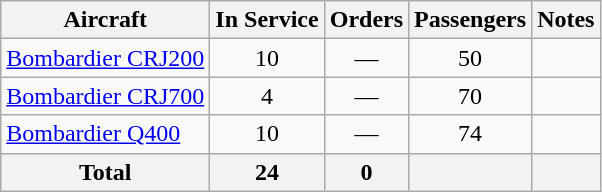<table class="wikitable">
<tr>
<th>Aircraft</th>
<th>In Service</th>
<th>Orders</th>
<th>Passengers</th>
<th>Notes</th>
</tr>
<tr>
<td><a href='#'>Bombardier CRJ200</a></td>
<td align=center>10</td>
<td align=center>—</td>
<td align=center>50</td>
<td></td>
</tr>
<tr>
<td><a href='#'>Bombardier CRJ700</a></td>
<td align=center>4</td>
<td align=center>—</td>
<td align=center>70</td>
<td></td>
</tr>
<tr>
<td><a href='#'>Bombardier Q400</a></td>
<td align=center>10</td>
<td align=center>—</td>
<td align=center>74</td>
<td></td>
</tr>
<tr>
<th>Total</th>
<th>24</th>
<th>0</th>
<th></th>
<th></th>
</tr>
</table>
